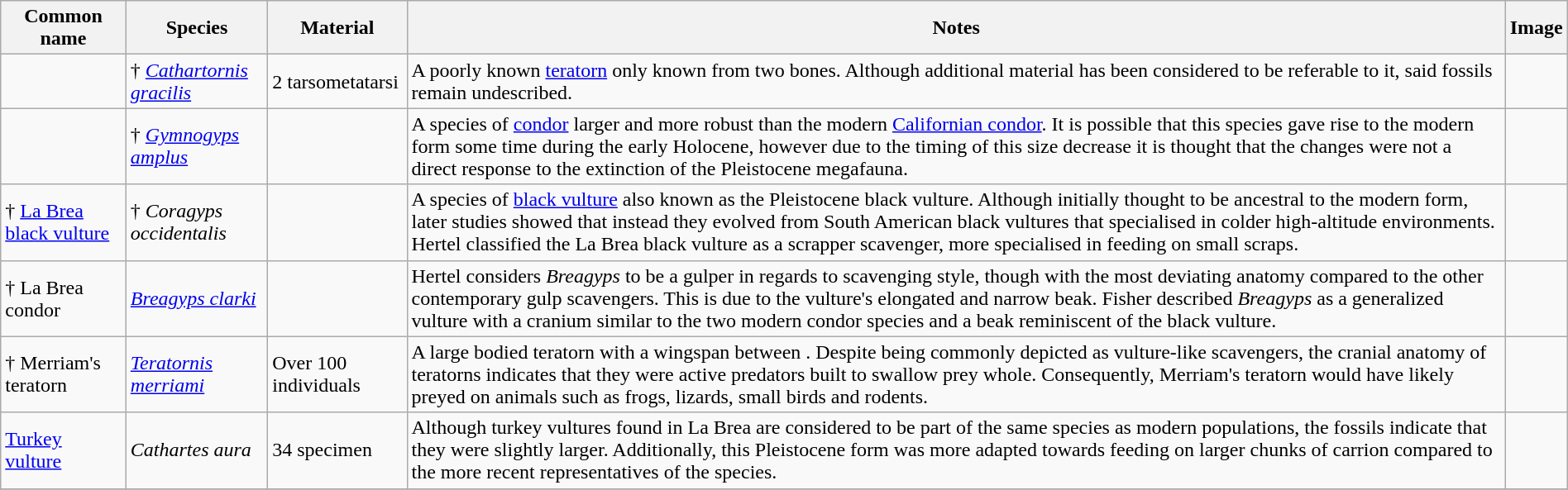<table class="wikitable" align="center" width="100%">
<tr>
<th>Common name</th>
<th>Species</th>
<th>Material</th>
<th>Notes</th>
<th>Image</th>
</tr>
<tr>
<td></td>
<td>† <em><a href='#'>Cathartornis gracilis</a></em></td>
<td>2 tarsometatarsi</td>
<td>A poorly known <a href='#'>teratorn</a> only known from two bones. Although additional material has been considered to be referable to it, said fossils remain undescribed.</td>
<td></td>
</tr>
<tr>
<td></td>
<td>† <em><a href='#'>Gymnogyps amplus</a></em></td>
<td></td>
<td>A species of <a href='#'>condor</a> larger and more robust than the modern <a href='#'>Californian condor</a>. It is possible that this species gave rise to the modern form some time during the early Holocene, however due to the timing of this size decrease it is thought that the changes were not a direct response to the extinction of the Pleistocene megafauna.</td>
<td></td>
</tr>
<tr>
<td>† <a href='#'>La Brea black vulture</a></td>
<td>† <em>Coragyps occidentalis</em></td>
<td></td>
<td>A species of <a href='#'>black vulture</a> also known as the Pleistocene black vulture. Although initially thought to be ancestral to the modern form, later studies showed that instead they evolved from South American black vultures that specialised in colder high-altitude environments. Hertel classified the La Brea black vulture as a scrapper scavenger, more specialised in feeding on small scraps.</td>
<td></td>
</tr>
<tr>
<td>† La Brea condor </td>
<td><em><a href='#'>Breagyps clarki</a></em></td>
<td></td>
<td>Hertel considers <em>Breagyps</em> to be a gulper in regards to scavenging style, though with the most deviating anatomy compared to the other contemporary gulp scavengers. This is due to the vulture's elongated and narrow beak. Fisher described <em>Breagyps</em> as a generalized vulture with a cranium similar to the two modern condor species and a beak reminiscent of the black vulture.</td>
<td></td>
</tr>
<tr>
<td>† Merriam's teratorn </td>
<td><em><a href='#'>Teratornis merriami</a></em></td>
<td>Over 100 individuals</td>
<td>A large bodied teratorn with a wingspan between . Despite being commonly depicted as vulture-like scavengers, the cranial anatomy of teratorns indicates that they were active predators built to swallow prey whole. Consequently, Merriam's teratorn would have likely preyed on animals such as frogs, lizards, small birds and rodents.</td>
<td></td>
</tr>
<tr>
<td><a href='#'>Turkey vulture</a></td>
<td><em>Cathartes aura</em></td>
<td>34 specimen</td>
<td>Although turkey vultures found in La Brea are considered to be part of the same species as modern populations, the fossils indicate that they were slightly larger. Additionally, this Pleistocene form was more adapted towards feeding on larger chunks of carrion compared to the more recent representatives of the species.</td>
<td></td>
</tr>
<tr>
</tr>
</table>
